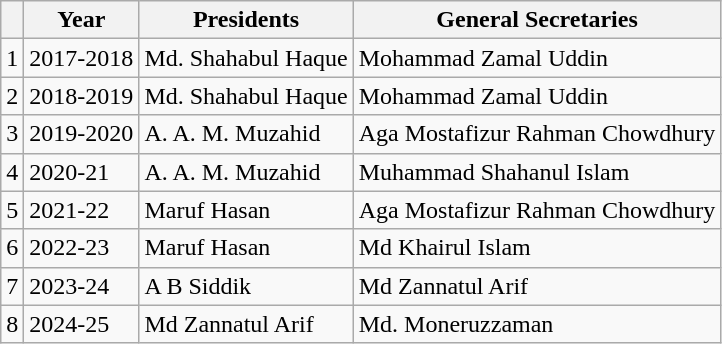<table class="wikitable" style="text-align:left">
<tr>
<th></th>
<th>Year</th>
<th>Presidents</th>
<th>General Secretaries</th>
</tr>
<tr>
<td align="left">1</td>
<td>2017-2018</td>
<td>Md. Shahabul Haque</td>
<td>Mohammad Zamal Uddin</td>
</tr>
<tr>
<td align="left">2</td>
<td>2018-2019</td>
<td>Md. Shahabul Haque</td>
<td>Mohammad Zamal Uddin</td>
</tr>
<tr>
<td align="left">3</td>
<td>2019-2020</td>
<td>A. A. M. Muzahid</td>
<td>Aga Mostafizur Rahman Chowdhury</td>
</tr>
<tr>
<td align="left">4</td>
<td>2020-21</td>
<td>A. A. M. Muzahid</td>
<td>Muhammad Shahanul Islam</td>
</tr>
<tr>
<td align="left">5</td>
<td>2021-22</td>
<td>Maruf Hasan</td>
<td>Aga Mostafizur Rahman Chowdhury</td>
</tr>
<tr>
<td align="left">6</td>
<td>2022-23</td>
<td>Maruf Hasan</td>
<td>Md Khairul Islam</td>
</tr>
<tr>
<td>7</td>
<td>2023-24</td>
<td>A B Siddik</td>
<td>Md Zannatul Arif</td>
</tr>
<tr>
<td>8</td>
<td>2024-25 </td>
<td>Md Zannatul Arif </td>
<td>Md. Moneruzzaman </td>
</tr>
</table>
